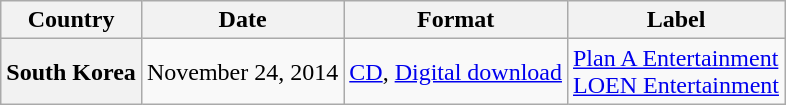<table class="wikitable plainrowheaders">
<tr>
<th scope="col">Country</th>
<th>Date</th>
<th>Format</th>
<th>Label</th>
</tr>
<tr>
<th scope="row">South Korea</th>
<td>November 24, 2014</td>
<td><a href='#'>CD</a>, <a href='#'>Digital download</a></td>
<td><a href='#'>Plan A Entertainment</a><br><a href='#'>LOEN Entertainment</a></td>
</tr>
</table>
